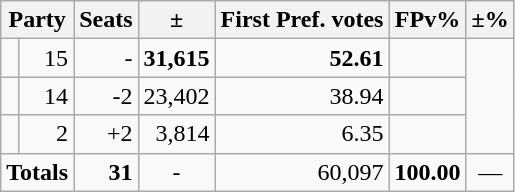<table class=wikitable>
<tr>
<th colspan=2 align=center>Party</th>
<th valign=top>Seats</th>
<th valign=top>±</th>
<th valign=top>First Pref. votes</th>
<th valign=top>FPv%</th>
<th valign=top>±%</th>
</tr>
<tr>
<td></td>
<td align=right>15</td>
<td align=right>-</td>
<td align=right><strong>31,615</strong></td>
<td align=right><strong>52.61</strong></td>
<td align=right></td>
</tr>
<tr>
<td></td>
<td align=right>14</td>
<td align=right>-2</td>
<td align=right>23,402</td>
<td align=right>38.94</td>
<td align=right></td>
</tr>
<tr>
<td></td>
<td align=right>2</td>
<td align=right>+2</td>
<td align=right>3,814</td>
<td align=right>6.35</td>
<td align=right></td>
</tr>
<tr>
<td colspan=2 align=center><strong>Totals</strong></td>
<td align=right><strong>31</strong></td>
<td align=center>-</td>
<td align=right>60,097</td>
<td align=center><strong>100.00</strong></td>
<td align=center>—</td>
</tr>
</table>
